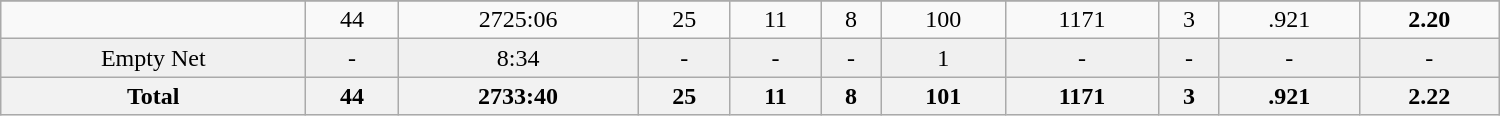<table class="wikitable sortable" width ="1000">
<tr align="center">
</tr>
<tr align="center" bgcolor="">
<td></td>
<td>44</td>
<td>2725:06</td>
<td>25</td>
<td>11</td>
<td>8</td>
<td>100</td>
<td>1171</td>
<td>3</td>
<td>.921</td>
<td><strong>2.20</strong></td>
</tr>
<tr align="center" bgcolor="f0f0f0">
<td>Empty Net</td>
<td>-</td>
<td>8:34</td>
<td>-</td>
<td>-</td>
<td>-</td>
<td>1</td>
<td>-</td>
<td>-</td>
<td>-</td>
<td>-</td>
</tr>
<tr>
<th>Total</th>
<th>44</th>
<th>2733:40</th>
<th>25</th>
<th>11</th>
<th>8</th>
<th>101</th>
<th>1171</th>
<th>3</th>
<th>.921</th>
<th>2.22</th>
</tr>
</table>
